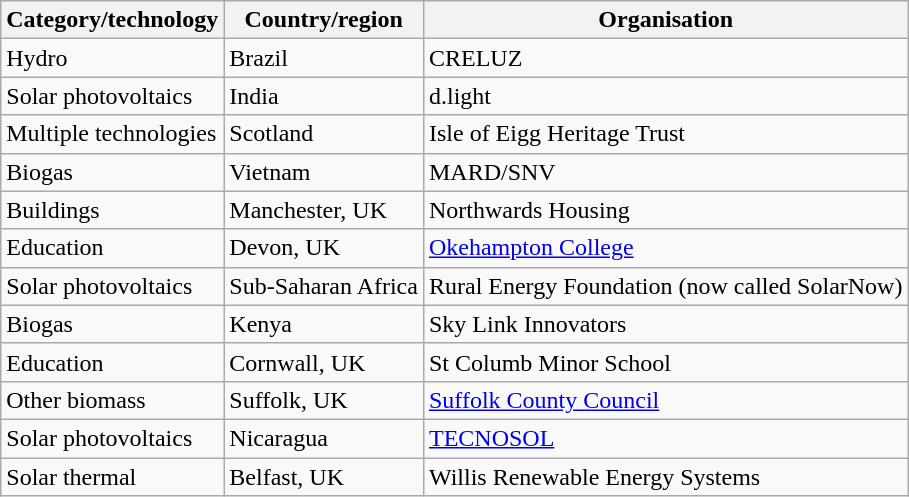<table class="wikitable">
<tr>
<th>Category/technology</th>
<th>Country/region</th>
<th>Organisation</th>
</tr>
<tr>
<td>Hydro</td>
<td>Brazil</td>
<td>CRELUZ</td>
</tr>
<tr>
<td>Solar photovoltaics</td>
<td>India</td>
<td>d.light</td>
</tr>
<tr>
<td>Multiple technologies</td>
<td>Scotland</td>
<td>Isle of Eigg Heritage Trust</td>
</tr>
<tr>
<td>Biogas</td>
<td>Vietnam</td>
<td>MARD/SNV</td>
</tr>
<tr>
<td>Buildings</td>
<td>Manchester, UK</td>
<td>Northwards Housing</td>
</tr>
<tr>
<td>Education</td>
<td>Devon, UK</td>
<td><a href='#'>Okehampton College</a></td>
</tr>
<tr>
<td>Solar photovoltaics</td>
<td>Sub-Saharan Africa</td>
<td>Rural Energy Foundation (now called SolarNow)</td>
</tr>
<tr>
<td>Biogas</td>
<td>Kenya</td>
<td>Sky Link Innovators</td>
</tr>
<tr>
<td>Education</td>
<td>Cornwall, UK</td>
<td>St Columb Minor School</td>
</tr>
<tr>
<td>Other biomass</td>
<td>Suffolk, UK</td>
<td><a href='#'>Suffolk County Council</a></td>
</tr>
<tr>
<td>Solar photovoltaics</td>
<td>Nicaragua</td>
<td><a href='#'>TECNOSOL</a></td>
</tr>
<tr>
<td>Solar thermal</td>
<td>Belfast, UK</td>
<td>Willis Renewable Energy Systems</td>
</tr>
</table>
